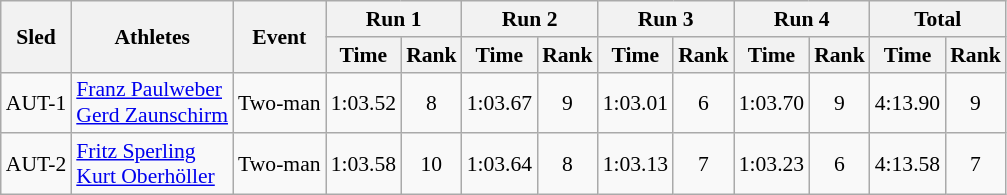<table class="wikitable" border="1" style="font-size:90%">
<tr>
<th rowspan="2">Sled</th>
<th rowspan="2">Athletes</th>
<th rowspan="2">Event</th>
<th colspan="2">Run 1</th>
<th colspan="2">Run 2</th>
<th colspan="2">Run 3</th>
<th colspan="2">Run 4</th>
<th colspan="2">Total</th>
</tr>
<tr>
<th>Time</th>
<th>Rank</th>
<th>Time</th>
<th>Rank</th>
<th>Time</th>
<th>Rank</th>
<th>Time</th>
<th>Rank</th>
<th>Time</th>
<th>Rank</th>
</tr>
<tr>
<td align="center">AUT-1</td>
<td><a href='#'>Franz Paulweber</a><br><a href='#'>Gerd Zaunschirm</a></td>
<td>Two-man</td>
<td align="center">1:03.52</td>
<td align="center">8</td>
<td align="center">1:03.67</td>
<td align="center">9</td>
<td align="center">1:03.01</td>
<td align="center">6</td>
<td align="center">1:03.70</td>
<td align="center">9</td>
<td align="center">4:13.90</td>
<td align="center">9</td>
</tr>
<tr>
<td align="center">AUT-2</td>
<td><a href='#'>Fritz Sperling</a><br><a href='#'>Kurt Oberhöller</a></td>
<td>Two-man</td>
<td align="center">1:03.58</td>
<td align="center">10</td>
<td align="center">1:03.64</td>
<td align="center">8</td>
<td align="center">1:03.13</td>
<td align="center">7</td>
<td align="center">1:03.23</td>
<td align="center">6</td>
<td align="center">4:13.58</td>
<td align="center">7</td>
</tr>
</table>
